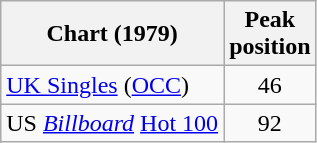<table class="wikitable">
<tr>
<th>Chart (1979)</th>
<th>Peak<br>position</th>
</tr>
<tr>
<td><a href='#'>UK Singles</a> (<a href='#'>OCC</a>)</td>
<td style="text-align:center;">46</td>
</tr>
<tr>
<td>US <em><a href='#'>Billboard</a></em> <a href='#'>Hot 100</a></td>
<td style="text-align:center;">92</td>
</tr>
</table>
